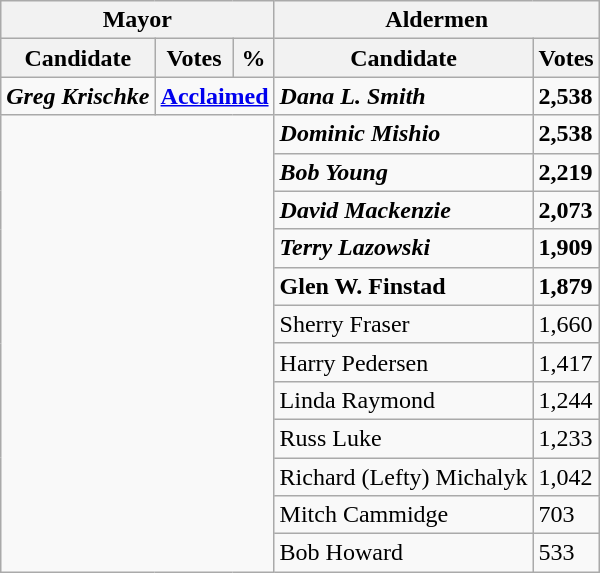<table class="wikitable collapsible collapsed" align="right">
<tr>
<th colspan=3>Mayor</th>
<th colspan=2>Aldermen</th>
</tr>
<tr>
<th>Candidate</th>
<th>Votes</th>
<th>%</th>
<th>Candidate</th>
<th>Votes</th>
</tr>
<tr>
<td><strong><em>Greg Krischke</em></strong></td>
<td colspan=2><strong><a href='#'>Acclaimed</a></strong></td>
<td><strong><em>Dana L. Smith</em></strong></td>
<td><strong>2,538</strong></td>
</tr>
<tr>
<td rowspan=12 colspan=3></td>
<td><strong><em>Dominic Mishio</em></strong></td>
<td><strong>2,538</strong></td>
</tr>
<tr>
<td><strong><em>Bob Young</em></strong></td>
<td><strong>2,219</strong></td>
</tr>
<tr>
<td><strong><em>David Mackenzie</em></strong></td>
<td><strong>2,073</strong></td>
</tr>
<tr>
<td><strong><em>Terry Lazowski</em></strong></td>
<td><strong>1,909</strong></td>
</tr>
<tr>
<td><strong>Glen W. Finstad</strong></td>
<td><strong>1,879</strong></td>
</tr>
<tr>
<td>Sherry Fraser</td>
<td>1,660</td>
</tr>
<tr>
<td>Harry Pedersen</td>
<td>1,417</td>
</tr>
<tr>
<td>Linda Raymond</td>
<td>1,244</td>
</tr>
<tr>
<td>Russ Luke</td>
<td>1,233</td>
</tr>
<tr>
<td>Richard (Lefty) Michalyk</td>
<td>1,042</td>
</tr>
<tr>
<td>Mitch Cammidge</td>
<td>703</td>
</tr>
<tr>
<td>Bob Howard</td>
<td>533</td>
</tr>
</table>
